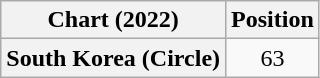<table class="wikitable plainrowheaders" style="text-align:center">
<tr>
<th scope="col">Chart (2022)</th>
<th scope="col">Position</th>
</tr>
<tr>
<th scope="row">South Korea (Circle)</th>
<td>63</td>
</tr>
</table>
